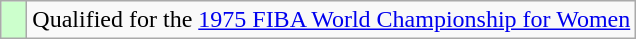<table class="wikitable">
<tr>
<td width=10px bgcolor="#ccffcc"></td>
<td>Qualified for the <a href='#'>1975 FIBA World Championship for Women</a></td>
</tr>
</table>
